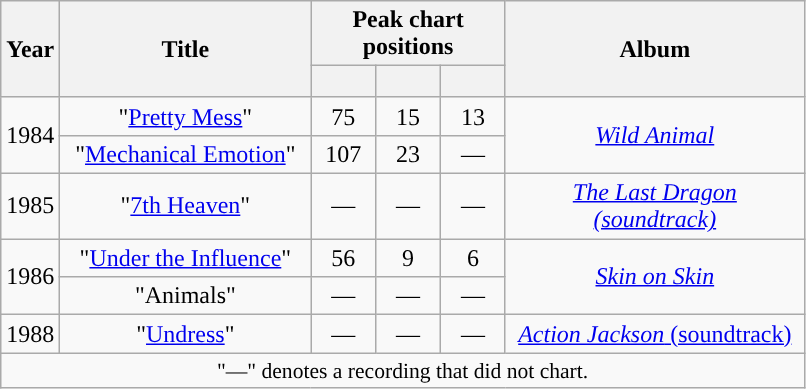<table class="wikitable plainrowheaders" style="text-align:center;">
<tr>
<th scope="col" rowspan="2" style="width:0.5em;">Year</th>
<th scope="col" rowspan="2" style="width:10em;">Title</th>
<th colspan="3" scope="col">Peak chart positions</th>
<th scope="col" rowspan="2" style="width:12em;"><br>Album<br><br></th>
</tr>
<tr>
<th scope="col" style="width:2.9em;font-size:80%;"><br></th>
<th scope="col" style="width:2.9em;font-size:80%;"></th>
<th scope="col" style="width:2.9em;font-size:80%;"><br></th>
</tr>
<tr>
<td rowspan="2">1984</td>
<td>"<a href='#'>Pretty Mess</a>"</td>
<td>75</td>
<td>15</td>
<td>13</td>
<td rowspan=2><em><a href='#'>Wild Animal</a></em></td>
</tr>
<tr>
<td>"<a href='#'>Mechanical Emotion</a>"</td>
<td>107</td>
<td>23</td>
<td>—</td>
</tr>
<tr>
<td>1985</td>
<td>"<a href='#'>7th Heaven</a>"</td>
<td>—</td>
<td>—</td>
<td>—</td>
<td><em><a href='#'>The Last Dragon (soundtrack)</a></em></td>
</tr>
<tr>
<td rowspan="2">1986</td>
<td>"<a href='#'>Under the Influence</a>"</td>
<td>56</td>
<td>9</td>
<td>6</td>
<td rowspan=2><em><a href='#'>Skin on Skin</a></em></td>
</tr>
<tr>
<td>"Animals"</td>
<td>—</td>
<td>—</td>
<td>—</td>
</tr>
<tr>
<td>1988</td>
<td>"<a href='#'>Undress</a>"</td>
<td>—</td>
<td>—</td>
<td>—</td>
<td><a href='#'><em>Action Jackson</em> (soundtrack)</a></td>
</tr>
<tr>
<td colspan="6" style="font-size:90%">"—" denotes a recording that did not chart.</td>
</tr>
</table>
